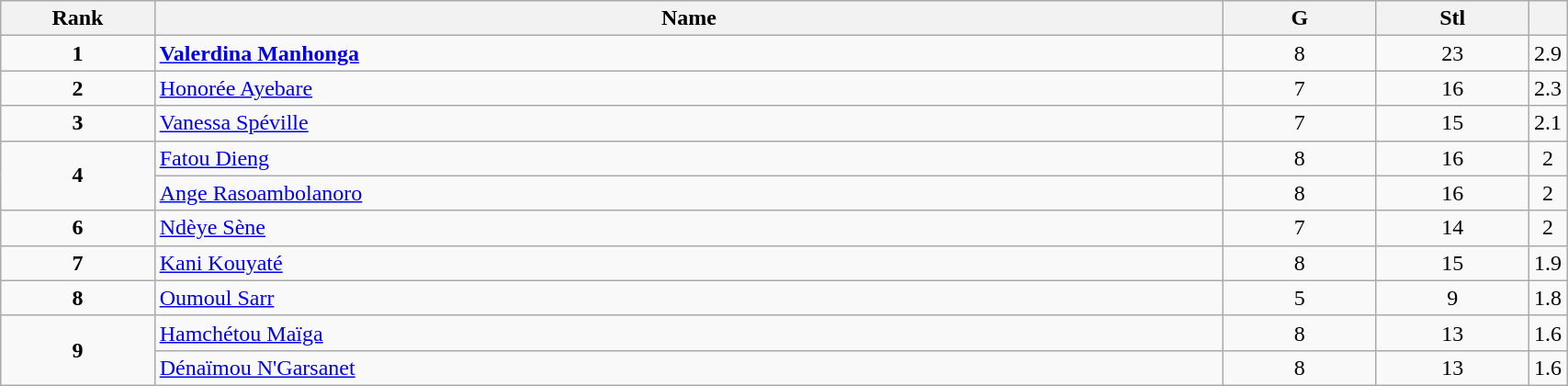<table class="wikitable" style="width:90%;">
<tr>
<th style="width:10%;">Rank</th>
<th style="width:70%;">Name</th>
<th style="width:10%;">G</th>
<th style="width:10%;">Stl</th>
<th style="width:10%;"></th>
</tr>
<tr align=center>
<td><strong>1</strong></td>
<td align=left> <strong><a href='#'>Valerdina Manhonga</a></strong></td>
<td>8</td>
<td>23</td>
<td>2.9</td>
</tr>
<tr align=center>
<td><strong>2</strong></td>
<td align=left> <a href='#'>Honorée Ayebare</a></td>
<td>7</td>
<td>16</td>
<td>2.3</td>
</tr>
<tr align=center>
<td><strong>3</strong></td>
<td align=left> <a href='#'>Vanessa Spéville</a></td>
<td>7</td>
<td>15</td>
<td>2.1</td>
</tr>
<tr align=center>
<td rowspan=2><strong>4</strong></td>
<td align=left> <a href='#'>Fatou Dieng</a></td>
<td>8</td>
<td>16</td>
<td>2</td>
</tr>
<tr align=center>
<td align=left> <a href='#'>Ange Rasoambolanoro</a></td>
<td>8</td>
<td>16</td>
<td>2</td>
</tr>
<tr align=center>
<td><strong>6</strong></td>
<td align=left> <a href='#'>Ndèye Sène</a></td>
<td>7</td>
<td>14</td>
<td>2</td>
</tr>
<tr align=center>
<td><strong>7</strong></td>
<td align=left> <a href='#'>Kani Kouyaté</a></td>
<td>8</td>
<td>15</td>
<td>1.9</td>
</tr>
<tr align=center>
<td><strong>8</strong></td>
<td align=left> <a href='#'>Oumoul Sarr</a></td>
<td>5</td>
<td>9</td>
<td>1.8</td>
</tr>
<tr align=center>
<td rowspan=2><strong>9</strong></td>
<td align=left> <a href='#'>Hamchétou Maïga</a></td>
<td>8</td>
<td>13</td>
<td>1.6</td>
</tr>
<tr align=center>
<td align=left> <a href='#'>Dénaïmou N'Garsanet</a></td>
<td>8</td>
<td>13</td>
<td>1.6</td>
</tr>
</table>
